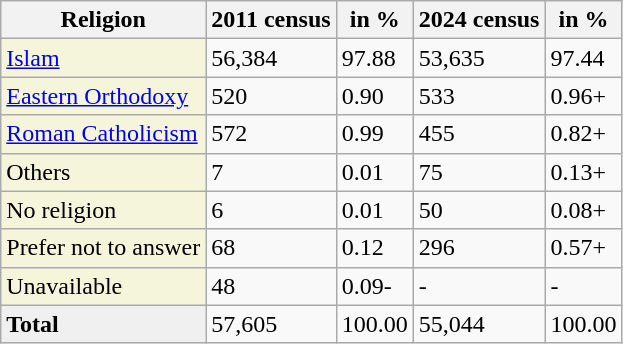<table class="wikitable">
<tr>
<th>Religion</th>
<th>2011 census</th>
<th>in %</th>
<th>2024 census</th>
<th>in %</th>
</tr>
<tr>
<td style="background:#F5F5DC;"><a href='#'>Islam</a></td>
<td>56,384</td>
<td>97.88</td>
<td>53,635</td>
<td>97.44</td>
</tr>
<tr>
<td style="background:#F5F5DC;"><a href='#'>Eastern Orthodoxy</a></td>
<td>520</td>
<td>0.90</td>
<td>533</td>
<td>0.96+</td>
</tr>
<tr>
<td style="background:#F5F5DC;"><a href='#'>Roman Catholicism</a></td>
<td>572</td>
<td>0.99</td>
<td>455</td>
<td>0.82+</td>
</tr>
<tr>
<td style="background:#F5F5DC;">Others</td>
<td>7</td>
<td>0.01</td>
<td>75</td>
<td>0.13+</td>
</tr>
<tr>
<td style="background:#F5F5DC;">No religion</td>
<td>6</td>
<td>0.01</td>
<td>50</td>
<td>0.08+</td>
</tr>
<tr>
<td style="background:#F5F5DC;">Prefer not to answer</td>
<td>68</td>
<td>0.12</td>
<td>296</td>
<td>0.57+</td>
</tr>
<tr>
<td style="background:#F5F5DC;">Unavailable</td>
<td>48</td>
<td>0.09-</td>
<td>-</td>
<td>-</td>
</tr>
<tr>
<td style="background:#F0F0F0;"><strong>Total</strong></td>
<td>57,605</td>
<td>100.00</td>
<td>55,044</td>
<td>100.00</td>
</tr>
</table>
